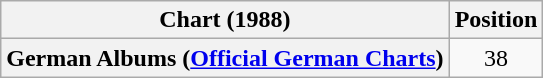<table class="wikitable plainrowheaders" style="text-align:center">
<tr>
<th>Chart (1988)</th>
<th>Position</th>
</tr>
<tr>
<th scope="row">German Albums (<a href='#'>Official German Charts</a>)</th>
<td>38</td>
</tr>
</table>
